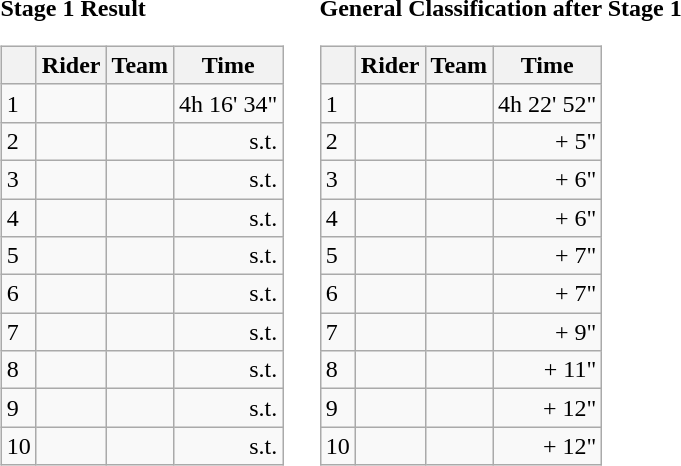<table>
<tr>
<td><strong>Stage 1 Result</strong><br><table class="wikitable">
<tr>
<th></th>
<th>Rider</th>
<th>Team</th>
<th>Time</th>
</tr>
<tr>
<td>1</td>
<td></td>
<td></td>
<td align="right">4h 16' 34"</td>
</tr>
<tr>
<td>2</td>
<td></td>
<td></td>
<td align="right">s.t.</td>
</tr>
<tr>
<td>3</td>
<td></td>
<td></td>
<td align="right">s.t.</td>
</tr>
<tr>
<td>4</td>
<td></td>
<td></td>
<td align="right">s.t.</td>
</tr>
<tr>
<td>5</td>
<td></td>
<td></td>
<td align="right">s.t.</td>
</tr>
<tr>
<td>6</td>
<td></td>
<td></td>
<td align="right">s.t.</td>
</tr>
<tr>
<td>7</td>
<td></td>
<td></td>
<td align="right">s.t.</td>
</tr>
<tr>
<td>8</td>
<td></td>
<td></td>
<td align="right">s.t.</td>
</tr>
<tr>
<td>9</td>
<td></td>
<td></td>
<td align="right">s.t.</td>
</tr>
<tr>
<td>10</td>
<td></td>
<td></td>
<td align="right">s.t.</td>
</tr>
</table>
</td>
<td></td>
<td><strong>General Classification after Stage 1</strong><br><table class="wikitable">
<tr>
<th></th>
<th>Rider</th>
<th>Team</th>
<th>Time</th>
</tr>
<tr>
<td>1</td>
<td> </td>
<td></td>
<td align="right">4h 22' 52"</td>
</tr>
<tr>
<td>2</td>
<td> </td>
<td></td>
<td align="right">+ 5"</td>
</tr>
<tr>
<td>3</td>
<td></td>
<td></td>
<td align="right">+ 6"</td>
</tr>
<tr>
<td>4</td>
<td></td>
<td></td>
<td align="right">+ 6"</td>
</tr>
<tr>
<td>5</td>
<td></td>
<td></td>
<td align="right">+ 7"</td>
</tr>
<tr>
<td>6</td>
<td></td>
<td></td>
<td align="right">+ 7"</td>
</tr>
<tr>
<td>7</td>
<td></td>
<td></td>
<td align="right">+ 9"</td>
</tr>
<tr>
<td>8</td>
<td></td>
<td></td>
<td align="right">+ 11"</td>
</tr>
<tr>
<td>9</td>
<td></td>
<td></td>
<td align="right">+ 12"</td>
</tr>
<tr>
<td>10</td>
<td></td>
<td></td>
<td align="right">+ 12"</td>
</tr>
</table>
</td>
</tr>
</table>
